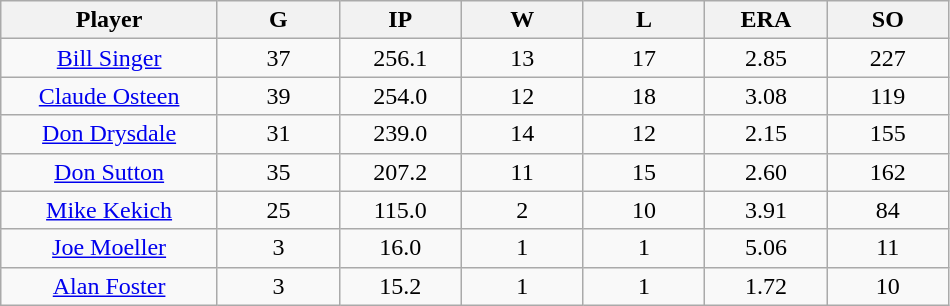<table class="wikitable sortable">
<tr>
<th bgcolor="#DDDDFF" width="16%">Player</th>
<th bgcolor="#DDDDFF" width="9%">G</th>
<th bgcolor="#DDDDFF" width="9%">IP</th>
<th bgcolor="#DDDDFF" width="9%">W</th>
<th bgcolor="#DDDDFF" width="9%">L</th>
<th bgcolor="#DDDDFF" width="9%">ERA</th>
<th bgcolor="#DDDDFF" width="9%">SO</th>
</tr>
<tr align="center">
<td><a href='#'>Bill Singer</a></td>
<td>37</td>
<td>256.1</td>
<td>13</td>
<td>17</td>
<td>2.85</td>
<td>227</td>
</tr>
<tr align=center>
<td><a href='#'>Claude Osteen</a></td>
<td>39</td>
<td>254.0</td>
<td>12</td>
<td>18</td>
<td>3.08</td>
<td>119</td>
</tr>
<tr align=center>
<td><a href='#'>Don Drysdale</a></td>
<td>31</td>
<td>239.0</td>
<td>14</td>
<td>12</td>
<td>2.15</td>
<td>155</td>
</tr>
<tr align=center>
<td><a href='#'>Don Sutton</a></td>
<td>35</td>
<td>207.2</td>
<td>11</td>
<td>15</td>
<td>2.60</td>
<td>162</td>
</tr>
<tr align=center>
<td><a href='#'>Mike Kekich</a></td>
<td>25</td>
<td>115.0</td>
<td>2</td>
<td>10</td>
<td>3.91</td>
<td>84</td>
</tr>
<tr align=center>
<td><a href='#'>Joe Moeller</a></td>
<td>3</td>
<td>16.0</td>
<td>1</td>
<td>1</td>
<td>5.06</td>
<td>11</td>
</tr>
<tr align=center>
<td><a href='#'>Alan Foster</a></td>
<td>3</td>
<td>15.2</td>
<td>1</td>
<td>1</td>
<td>1.72</td>
<td>10</td>
</tr>
</table>
